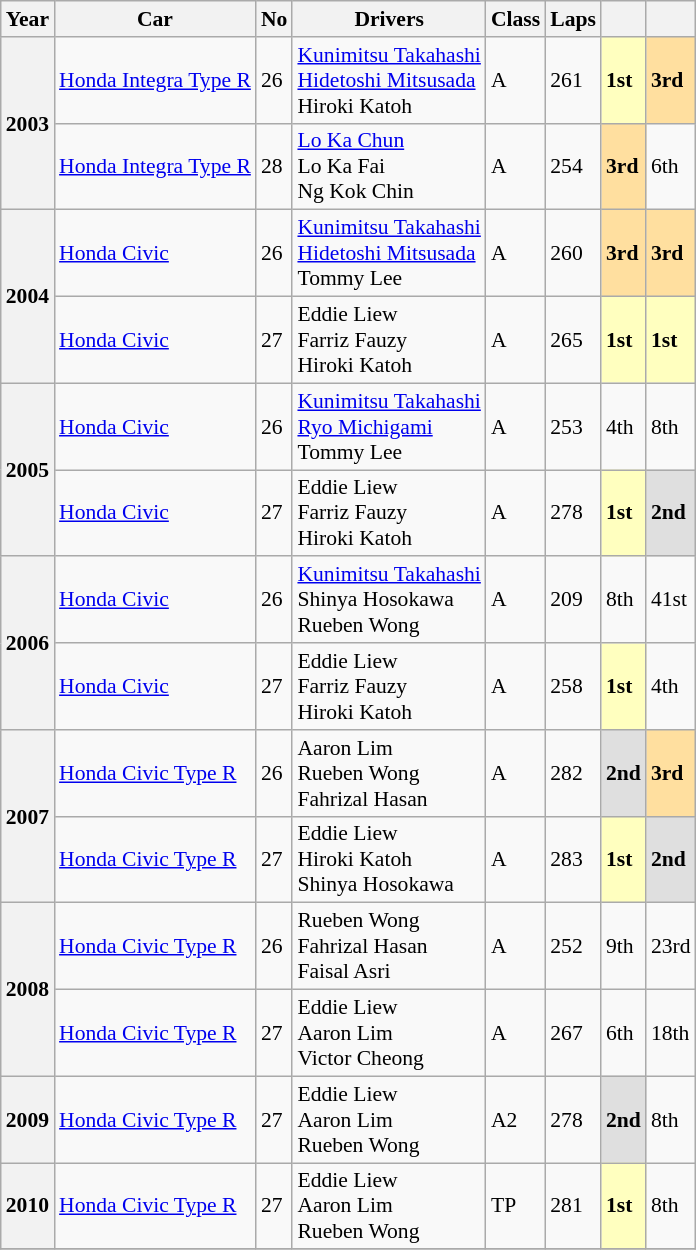<table class="wikitable" style="font-size:90%">
<tr>
<th>Year</th>
<th>Car</th>
<th>No</th>
<th>Drivers</th>
<th>Class</th>
<th>Laps</th>
<th></th>
<th></th>
</tr>
<tr>
<th rowspan="2">2003</th>
<td align="left"><a href='#'>Honda Integra Type R</a></td>
<td>26</td>
<td align="left"> <a href='#'>Kunimitsu Takahashi</a><br> <a href='#'>Hidetoshi Mitsusada</a><br> Hiroki Katoh</td>
<td>A</td>
<td>261</td>
<td style="background:#ffffbf;"><strong>1st</strong></td>
<td style="background:#ffdf9f;"><strong>3rd</strong></td>
</tr>
<tr>
<td align="left"><a href='#'>Honda Integra Type R</a></td>
<td>28</td>
<td align="left"> <a href='#'>Lo Ka Chun</a><br> Lo Ka Fai<br> Ng Kok Chin</td>
<td>A</td>
<td>254</td>
<td style="background:#ffdf9f;"><strong>3rd</strong></td>
<td>6th</td>
</tr>
<tr>
<th rowspan="2">2004</th>
<td align="left"><a href='#'>Honda Civic</a></td>
<td>26</td>
<td align="left"> <a href='#'>Kunimitsu Takahashi</a><br> <a href='#'>Hidetoshi Mitsusada</a><br> Tommy Lee</td>
<td>A</td>
<td>260</td>
<td style="background:#ffdf9f;"><strong>3rd</strong></td>
<td style="background:#ffdf9f;"><strong>3rd</strong></td>
</tr>
<tr>
<td align="left"><a href='#'>Honda Civic</a></td>
<td>27</td>
<td align="left"> Eddie Liew<br> Farriz Fauzy<br> Hiroki Katoh</td>
<td>A</td>
<td>265</td>
<td style="background:#ffffbf;"><strong>1st</strong></td>
<td style="background:#ffffbf;"><strong>1st</strong></td>
</tr>
<tr>
<th rowspan="2">2005</th>
<td align="left"><a href='#'>Honda Civic</a></td>
<td>26</td>
<td align="left"> <a href='#'>Kunimitsu Takahashi</a><br> <a href='#'>Ryo Michigami</a><br> Tommy Lee</td>
<td>A</td>
<td>253</td>
<td>4th</td>
<td>8th</td>
</tr>
<tr>
<td align="left"><a href='#'>Honda Civic</a></td>
<td>27</td>
<td align="left"> Eddie Liew<br> Farriz Fauzy<br> Hiroki Katoh</td>
<td>A</td>
<td>278</td>
<td style="background:#ffffbf;"><strong>1st</strong></td>
<td style="background:#dfdfdf;"><strong>2nd</strong></td>
</tr>
<tr>
<th rowspan="2">2006</th>
<td align="left"><a href='#'>Honda Civic</a></td>
<td>26</td>
<td align="left"> <a href='#'>Kunimitsu Takahashi</a><br> Shinya Hosokawa<br> Rueben Wong</td>
<td>A</td>
<td>209</td>
<td>8th</td>
<td>41st</td>
</tr>
<tr>
<td align="left"><a href='#'>Honda Civic</a></td>
<td>27</td>
<td align="left"> Eddie Liew<br> Farriz Fauzy<br> Hiroki Katoh</td>
<td>A</td>
<td>258</td>
<td style="background:#ffffbf;"><strong>1st</strong></td>
<td>4th</td>
</tr>
<tr>
<th rowspan="2">2007</th>
<td align="left"><a href='#'>Honda Civic Type R</a></td>
<td>26</td>
<td align="left"> Aaron Lim<br> Rueben Wong<br> Fahrizal Hasan</td>
<td>A</td>
<td>282</td>
<td style="background:#dfdfdf;"><strong>2nd</strong></td>
<td style="background:#ffdf9f;"><strong>3rd</strong></td>
</tr>
<tr>
<td align="left"><a href='#'>Honda Civic Type R</a></td>
<td>27</td>
<td align="left"> Eddie Liew<br> Hiroki Katoh<br> Shinya Hosokawa</td>
<td>A</td>
<td>283</td>
<td style="background:#ffffbf;"><strong>1st</strong></td>
<td style="background:#dfdfdf;"><strong>2nd</strong></td>
</tr>
<tr>
<th rowspan="2">2008</th>
<td align="left"><a href='#'>Honda Civic Type R</a></td>
<td>26</td>
<td align="left"> Rueben Wong<br> Fahrizal Hasan<br> Faisal Asri</td>
<td>A</td>
<td>252</td>
<td>9th</td>
<td>23rd</td>
</tr>
<tr>
<td align="left"><a href='#'>Honda Civic Type R</a></td>
<td>27</td>
<td align="left"> Eddie Liew<br> Aaron Lim<br> Victor Cheong</td>
<td>A</td>
<td>267</td>
<td>6th</td>
<td>18th</td>
</tr>
<tr>
<th rowspan="1">2009</th>
<td align="left"><a href='#'>Honda Civic Type R</a></td>
<td>27</td>
<td align="left"> Eddie Liew<br> Aaron Lim<br> Rueben Wong</td>
<td>A2</td>
<td>278</td>
<td style="background:#dfdfdf;"><strong>2nd</strong></td>
<td>8th</td>
</tr>
<tr>
<th rowspan="1">2010</th>
<td align="left"><a href='#'>Honda Civic Type R</a></td>
<td>27</td>
<td align="left"> Eddie Liew<br> Aaron Lim<br> Rueben Wong</td>
<td>TP</td>
<td>281</td>
<td style="background:#ffffbf;"><strong>1st</strong></td>
<td>8th</td>
</tr>
<tr>
</tr>
</table>
